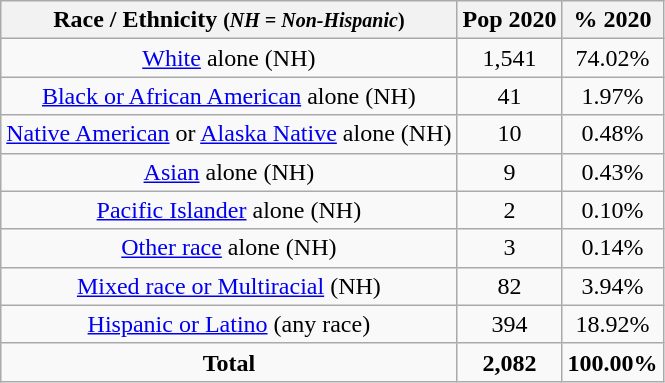<table class="wikitable" style="text-align:center;">
<tr>
<th>Race / Ethnicity <small>(<em>NH = Non-Hispanic</em>)</small></th>
<th>Pop 2020</th>
<th>% 2020</th>
</tr>
<tr>
<td><a href='#'>White</a> alone (NH)</td>
<td>1,541</td>
<td>74.02%</td>
</tr>
<tr>
<td><a href='#'>Black or African American</a> alone (NH)</td>
<td>41</td>
<td>1.97%</td>
</tr>
<tr>
<td><a href='#'>Native American</a> or <a href='#'>Alaska Native</a> alone (NH)</td>
<td>10</td>
<td>0.48%</td>
</tr>
<tr>
<td><a href='#'>Asian</a> alone (NH)</td>
<td>9</td>
<td>0.43%</td>
</tr>
<tr>
<td><a href='#'>Pacific Islander</a> alone (NH)</td>
<td>2</td>
<td>0.10%</td>
</tr>
<tr>
<td><a href='#'>Other race</a> alone (NH)</td>
<td>3</td>
<td>0.14%</td>
</tr>
<tr>
<td><a href='#'>Mixed race or Multiracial</a> (NH)</td>
<td>82</td>
<td>3.94%</td>
</tr>
<tr>
<td><a href='#'>Hispanic or Latino</a> (any race)</td>
<td>394</td>
<td>18.92%</td>
</tr>
<tr>
<td><strong>Total</strong></td>
<td><strong>2,082</strong></td>
<td><strong>100.00%</strong></td>
</tr>
</table>
